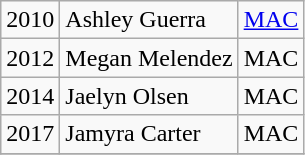<table class="wikitable">
<tr>
<td>2010</td>
<td>Ashley Guerra</td>
<td><a href='#'>MAC</a></td>
</tr>
<tr>
<td>2012</td>
<td>Megan Melendez</td>
<td>MAC</td>
</tr>
<tr>
<td>2014</td>
<td>Jaelyn Olsen</td>
<td>MAC</td>
</tr>
<tr>
<td>2017</td>
<td>Jamyra Carter</td>
<td>MAC</td>
</tr>
<tr>
</tr>
</table>
